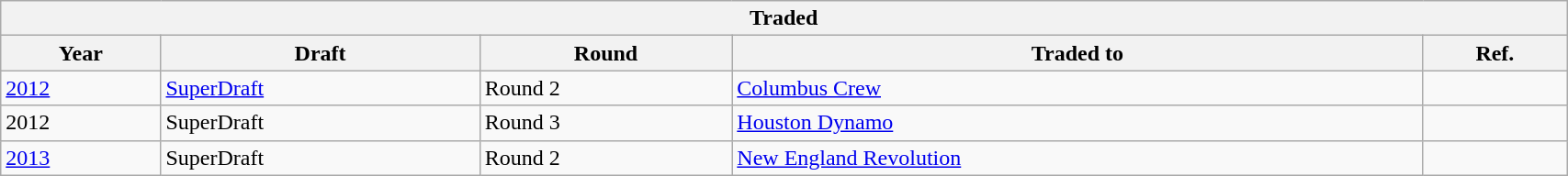<table class="wikitable" style="width:90%">
<tr>
<th colspan=5>Traded</th>
</tr>
<tr>
<th>Year</th>
<th>Draft</th>
<th>Round</th>
<th>Traded to</th>
<th>Ref.</th>
</tr>
<tr>
<td><a href='#'>2012</a></td>
<td><a href='#'>SuperDraft</a></td>
<td>Round 2</td>
<td><a href='#'>Columbus Crew</a></td>
<td></td>
</tr>
<tr>
<td>2012</td>
<td>SuperDraft</td>
<td>Round 3</td>
<td><a href='#'>Houston Dynamo</a></td>
<td></td>
</tr>
<tr>
<td><a href='#'>2013</a></td>
<td>SuperDraft</td>
<td>Round 2</td>
<td><a href='#'>New England Revolution</a></td>
<td></td>
</tr>
</table>
